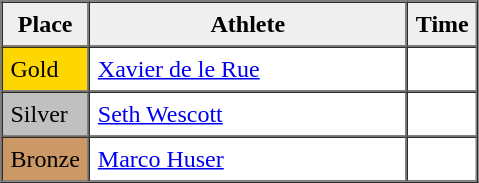<table border=1 cellpadding=5 cellspacing=0>
<tr>
<th style="background:#efefef;" width="20">Place</th>
<th style="background:#efefef;" width="200">Athlete</th>
<th style="background:#efefef;" width="20">Time</th>
</tr>
<tr align=left>
<td style="background:gold;">Gold</td>
<td><a href='#'>Xavier de le Rue</a></td>
<td></td>
</tr>
<tr align=left>
<td style="background:silver;">Silver</td>
<td><a href='#'>Seth Wescott</a></td>
<td></td>
</tr>
<tr align=left>
<td style="background:#CC9966;">Bronze</td>
<td><a href='#'>Marco Huser</a></td>
<td></td>
</tr>
</table>
